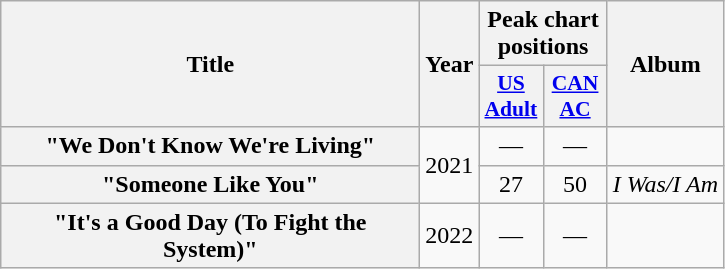<table class="wikitable plainrowheaders" style="text-align:center;">
<tr>
<th scope="col" rowspan="2" style="width:17em;">Title</th>
<th scope="col" rowspan="2">Year</th>
<th scope="col" colspan="2">Peak chart positions</th>
<th scope="col" rowspan="2">Album</th>
</tr>
<tr>
<th scope="col" style="width:2.5em;font-size:90%;"><a href='#'>US<br>Adult</a><br></th>
<th scope="col" style="width:2.5em;font-size:90%;"><a href='#'>CAN<br>AC</a><br></th>
</tr>
<tr>
<th scope="row">"We Don't Know We're Living"<br></th>
<td rowspan="2">2021</td>
<td>―</td>
<td>―</td>
<td></td>
</tr>
<tr>
<th scope="row">"Someone Like You"<br></th>
<td>27</td>
<td>50</td>
<td><em>I Was/I Am</em></td>
</tr>
<tr>
<th scope="row">"It's a Good Day (To Fight the System)"<br></th>
<td>2022</td>
<td>―</td>
<td>―</td>
<td></td>
</tr>
</table>
